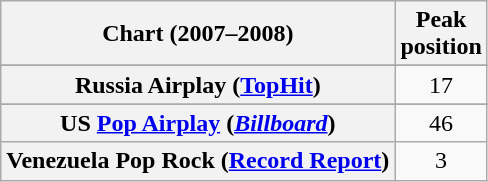<table class="wikitable sortable plainrowheaders" style="text-align:center">
<tr>
<th scope="col">Chart (2007–2008)</th>
<th scope="col">Peak<br>position</th>
</tr>
<tr>
</tr>
<tr>
</tr>
<tr>
</tr>
<tr>
</tr>
<tr>
</tr>
<tr>
<th scope="row">Russia Airplay (<a href='#'>TopHit</a>)</th>
<td>17</td>
</tr>
<tr>
</tr>
<tr>
</tr>
<tr>
</tr>
<tr>
<th scope="row">US <a href='#'>Pop Airplay</a> (<em><a href='#'>Billboard</a></em>)</th>
<td>46</td>
</tr>
<tr>
<th scope="row">Venezuela Pop Rock (<a href='#'>Record Report</a>)</th>
<td align="center">3</td>
</tr>
</table>
